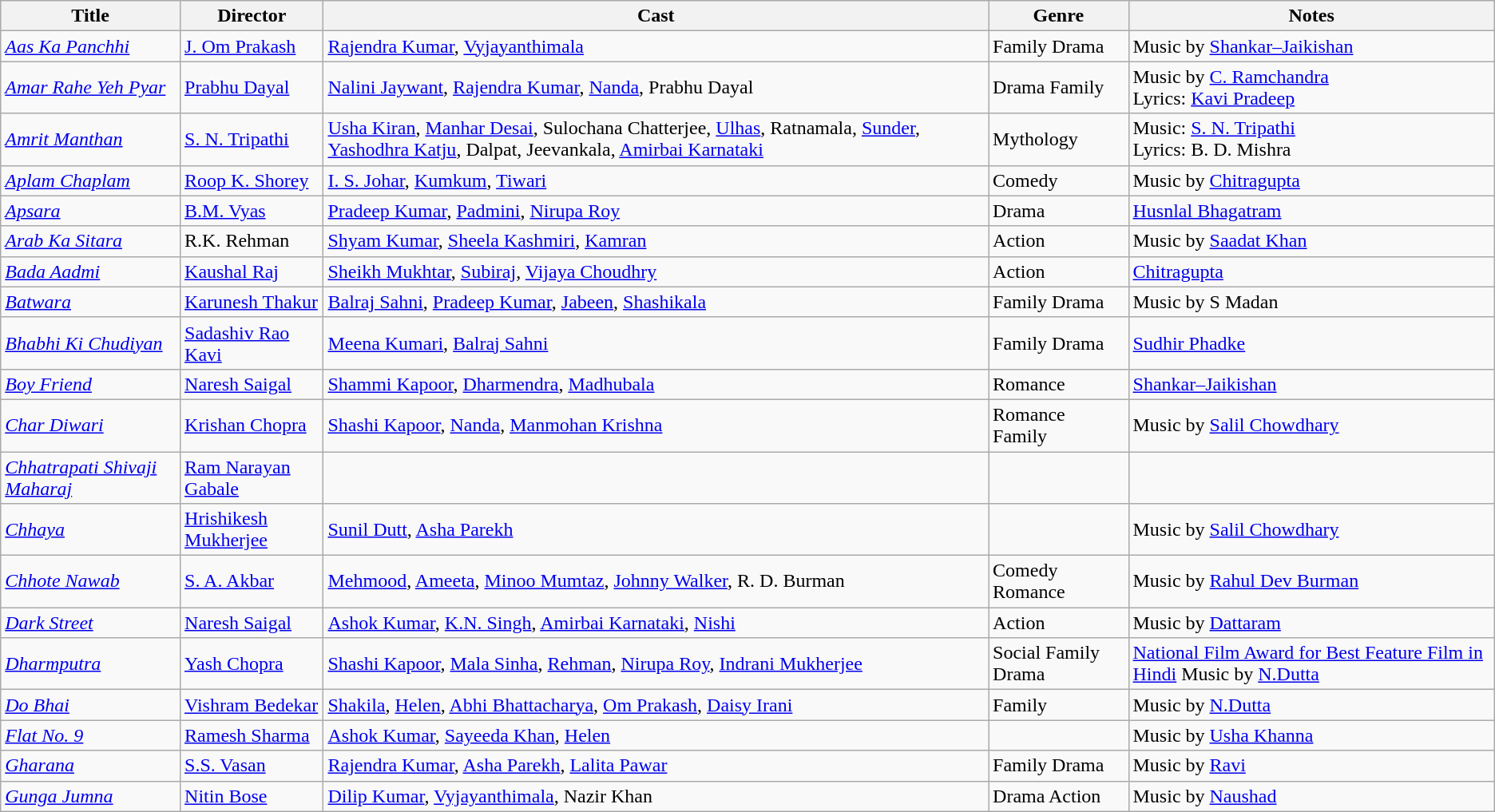<table class="wikitable">
<tr>
<th>Title</th>
<th>Director</th>
<th>Cast</th>
<th>Genre</th>
<th>Notes</th>
</tr>
<tr>
<td><em><a href='#'>Aas Ka Panchhi</a></em></td>
<td><a href='#'>J. Om Prakash</a></td>
<td><a href='#'>Rajendra Kumar</a>, <a href='#'>Vyjayanthimala</a></td>
<td>Family Drama</td>
<td>Music by <a href='#'>Shankar–Jaikishan</a></td>
</tr>
<tr>
<td><em><a href='#'>Amar Rahe Yeh Pyar</a></em></td>
<td><a href='#'>Prabhu Dayal</a></td>
<td><a href='#'>Nalini Jaywant</a>, <a href='#'>Rajendra Kumar</a>, <a href='#'>Nanda</a>, Prabhu Dayal</td>
<td>Drama Family</td>
<td>Music by <a href='#'>C. Ramchandra</a><br>Lyrics: <a href='#'>Kavi Pradeep</a></td>
</tr>
<tr>
<td><em><a href='#'>Amrit Manthan</a></em></td>
<td><a href='#'>S. N. Tripathi</a></td>
<td><a href='#'>Usha Kiran</a>, <a href='#'>Manhar Desai</a>, Sulochana Chatterjee, <a href='#'>Ulhas</a>, Ratnamala, <a href='#'>Sunder</a>, <a href='#'>Yashodhra Katju</a>, Dalpat, Jeevankala, <a href='#'>Amirbai Karnataki</a></td>
<td>Mythology</td>
<td>Music: <a href='#'>S. N. Tripathi</a><br>Lyrics: B. D. Mishra</td>
</tr>
<tr>
<td><a href='#'><em>Aplam Chaplam</em></a></td>
<td><a href='#'>Roop K. Shorey</a></td>
<td><a href='#'>I. S. Johar</a>, <a href='#'>Kumkum</a>, <a href='#'>Tiwari</a></td>
<td>Comedy</td>
<td>Music by <a href='#'>Chitragupta</a></td>
</tr>
<tr>
<td><em><a href='#'>Apsara</a></em></td>
<td><a href='#'>B.M. Vyas</a></td>
<td><a href='#'>Pradeep Kumar</a>, <a href='#'>Padmini</a>, <a href='#'>Nirupa Roy</a></td>
<td>Drama</td>
<td><a href='#'>Husnlal Bhagatram</a></td>
</tr>
<tr>
<td><a href='#'><em>Arab Ka Sitara</em></a></td>
<td>R.K. Rehman</td>
<td><a href='#'>Shyam Kumar</a>, <a href='#'>Sheela Kashmiri</a>, <a href='#'>Kamran</a></td>
<td>Action</td>
<td>Music by <a href='#'>Saadat Khan</a></td>
</tr>
<tr>
<td><em><a href='#'>Bada Aadmi</a></em></td>
<td><a href='#'>Kaushal Raj</a></td>
<td><a href='#'>Sheikh Mukhtar</a>, <a href='#'>Subiraj</a>, <a href='#'>Vijaya Choudhry</a></td>
<td>Action</td>
<td><a href='#'>Chitragupta</a></td>
</tr>
<tr>
<td><em><a href='#'>Batwara</a></em></td>
<td><a href='#'>Karunesh Thakur</a></td>
<td><a href='#'>Balraj Sahni</a>, <a href='#'>Pradeep Kumar</a>, <a href='#'>Jabeen</a>, <a href='#'>Shashikala</a></td>
<td>Family Drama</td>
<td>Music by S Madan</td>
</tr>
<tr>
<td><em><a href='#'>Bhabhi Ki Chudiyan</a></em></td>
<td><a href='#'>Sadashiv Rao Kavi</a></td>
<td><a href='#'>Meena Kumari</a>, <a href='#'>Balraj Sahni</a></td>
<td>Family Drama</td>
<td><a href='#'>Sudhir Phadke</a></td>
</tr>
<tr>
<td><em><a href='#'>Boy Friend</a></em></td>
<td><a href='#'>Naresh Saigal</a></td>
<td><a href='#'>Shammi Kapoor</a>, <a href='#'>Dharmendra</a>, <a href='#'>Madhubala</a></td>
<td>Romance</td>
<td><a href='#'>Shankar–Jaikishan</a></td>
</tr>
<tr>
<td><em><a href='#'>Char Diwari</a></em></td>
<td><a href='#'>Krishan Chopra</a></td>
<td><a href='#'>Shashi Kapoor</a>, <a href='#'>Nanda</a>, <a href='#'>Manmohan Krishna</a></td>
<td>Romance Family</td>
<td>Music by <a href='#'>Salil Chowdhary</a></td>
</tr>
<tr>
<td><a href='#'><em>Chhatrapati Shivaji Maharaj</em></a></td>
<td><a href='#'>Ram Narayan Gabale</a></td>
<td></td>
<td></td>
<td></td>
</tr>
<tr>
<td><em><a href='#'>Chhaya</a></em></td>
<td><a href='#'>Hrishikesh Mukherjee</a></td>
<td><a href='#'>Sunil Dutt</a>, <a href='#'>Asha Parekh</a></td>
<td></td>
<td>Music by <a href='#'>Salil Chowdhary</a></td>
</tr>
<tr>
<td><em><a href='#'>Chhote Nawab</a></em></td>
<td><a href='#'>S. A. Akbar</a></td>
<td><a href='#'>Mehmood</a>, <a href='#'>Ameeta</a>, <a href='#'>Minoo Mumtaz</a>, <a href='#'>Johnny Walker</a>, R. D. Burman</td>
<td>Comedy Romance</td>
<td>Music by <a href='#'>Rahul Dev Burman</a></td>
</tr>
<tr>
<td><em><a href='#'>Dark Street</a></em></td>
<td><a href='#'>Naresh Saigal</a></td>
<td><a href='#'>Ashok Kumar</a>, <a href='#'>K.N. Singh</a>, <a href='#'>Amirbai Karnataki</a>, <a href='#'>Nishi</a></td>
<td>Action</td>
<td>Music by <a href='#'>Dattaram</a></td>
</tr>
<tr>
<td><em><a href='#'>Dharmputra</a></em></td>
<td><a href='#'>Yash Chopra</a></td>
<td><a href='#'>Shashi Kapoor</a>, <a href='#'>Mala Sinha</a>, <a href='#'>Rehman</a>, <a href='#'>Nirupa Roy</a>, <a href='#'>Indrani Mukherjee</a></td>
<td>Social Family Drama</td>
<td><a href='#'>National Film Award for Best Feature Film in Hindi</a> Music by <a href='#'>N.Dutta</a></td>
</tr>
<tr>
<td><em><a href='#'>Do Bhai</a></em></td>
<td><a href='#'>Vishram Bedekar</a></td>
<td><a href='#'>Shakila</a>, <a href='#'>Helen</a>, <a href='#'>Abhi Bhattacharya</a>, <a href='#'>Om Prakash</a>, <a href='#'>Daisy Irani</a></td>
<td>Family</td>
<td>Music by <a href='#'>N.Dutta</a></td>
</tr>
<tr>
<td><em><a href='#'>Flat No. 9</a></em></td>
<td><a href='#'>Ramesh Sharma</a></td>
<td><a href='#'>Ashok Kumar</a>, <a href='#'>Sayeeda Khan</a>, <a href='#'>Helen</a></td>
<td></td>
<td>Music by <a href='#'>Usha Khanna</a></td>
</tr>
<tr>
<td><em><a href='#'>Gharana</a></em></td>
<td><a href='#'>S.S. Vasan</a></td>
<td><a href='#'>Rajendra Kumar</a>, <a href='#'>Asha Parekh</a>, <a href='#'>Lalita Pawar</a></td>
<td>Family Drama</td>
<td>Music by <a href='#'>Ravi</a></td>
</tr>
<tr>
<td><em><a href='#'>Gunga Jumna</a></em></td>
<td><a href='#'>Nitin Bose</a></td>
<td><a href='#'>Dilip Kumar</a>, <a href='#'>Vyjayanthimala</a>, Nazir Khan</td>
<td>Drama Action</td>
<td>Music by <a href='#'>Naushad</a></td>
</tr>
</table>
